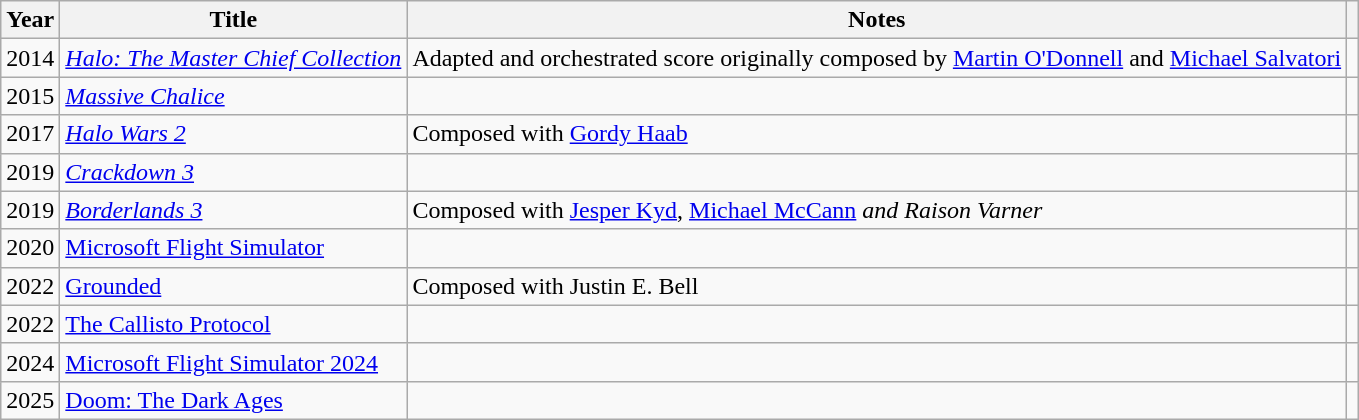<table class="wikitable sortable">
<tr>
<th>Year</th>
<th>Title</th>
<th>Notes</th>
<th></th>
</tr>
<tr>
<td>2014</td>
<td><em><a href='#'>Halo: The Master Chief Collection</a></em></td>
<td>Adapted and orchestrated score originally composed by <a href='#'>Martin O'Donnell</a> and <a href='#'>Michael Salvatori</a></td>
<td></td>
</tr>
<tr>
<td>2015</td>
<td><em><a href='#'>Massive Chalice</a></em></td>
<td></td>
<td></td>
</tr>
<tr>
<td>2017</td>
<td><em><a href='#'>Halo Wars 2</a></em></td>
<td>Composed with <a href='#'>Gordy Haab</a></td>
<td></td>
</tr>
<tr>
<td>2019</td>
<td><em><a href='#'>Crackdown 3</a></em></td>
<td></td>
<td></td>
</tr>
<tr>
<td>2019</td>
<td><em><a href='#'>Borderlands 3</a></em></td>
<td>Composed with <a href='#'>Jesper Kyd</a>, <a href='#'>Michael McCann</a><em> and Raison Varner</td>
<td></td>
</tr>
<tr>
<td>2020</td>
<td></em><a href='#'>Microsoft Flight Simulator</a><em></td>
<td></td>
<td></td>
</tr>
<tr>
<td>2022</td>
<td></em><a href='#'>Grounded</a><em></td>
<td>Composed with Justin E. Bell</td>
<td></td>
</tr>
<tr>
<td>2022</td>
<td></em><a href='#'>The Callisto Protocol</a><em></td>
<td></td>
<td></td>
</tr>
<tr>
<td>2024</td>
<td></em><a href='#'>Microsoft Flight Simulator 2024</a><em></td>
<td></td>
<td></td>
</tr>
<tr>
<td>2025</td>
<td></em><a href='#'>Doom: The Dark Ages</a><em></td>
<td></td>
<td></td>
</tr>
</table>
